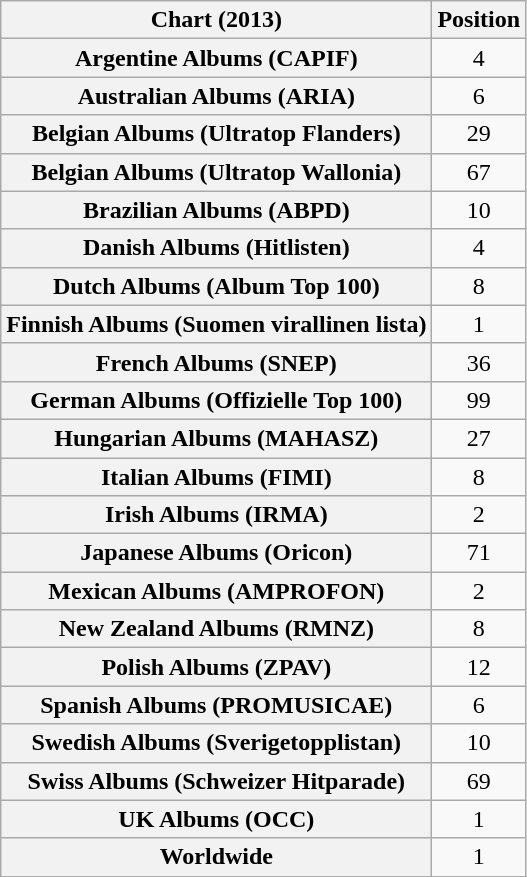<table class="wikitable plainrowheaders sortable" style="text-align:center">
<tr>
<th>Chart (2013)</th>
<th>Position</th>
</tr>
<tr>
<th scope="row">Argentine Albums (CAPIF)</th>
<td>4</td>
</tr>
<tr>
<th scope="row">Australian Albums (ARIA)</th>
<td>6</td>
</tr>
<tr>
<th scope="row">Belgian Albums (Ultratop Flanders)</th>
<td>29</td>
</tr>
<tr>
<th scope="row">Belgian Albums (Ultratop Wallonia)</th>
<td>67</td>
</tr>
<tr>
<th scope="row">Brazilian Albums (ABPD)</th>
<td>10</td>
</tr>
<tr>
<th scope="row">Danish Albums (Hitlisten)</th>
<td>4</td>
</tr>
<tr>
<th scope="row">Dutch Albums (Album Top 100)</th>
<td>8</td>
</tr>
<tr>
<th scope="row">Finnish Albums (Suomen virallinen lista)</th>
<td>1</td>
</tr>
<tr>
<th scope="row">French Albums (SNEP)</th>
<td>36</td>
</tr>
<tr>
<th scope="row">German Albums (Offizielle Top 100)</th>
<td>99</td>
</tr>
<tr>
<th scope="row">Hungarian Albums (MAHASZ)</th>
<td>27</td>
</tr>
<tr>
<th scope="row">Italian Albums (FIMI)</th>
<td>8</td>
</tr>
<tr>
<th scope="row">Irish Albums (IRMA)</th>
<td>2</td>
</tr>
<tr>
<th scope="row">Japanese Albums (Oricon)</th>
<td>71</td>
</tr>
<tr>
<th scope="row">Mexican Albums (AMPROFON)</th>
<td>2</td>
</tr>
<tr>
<th scope="row">New Zealand Albums (RMNZ)</th>
<td>8</td>
</tr>
<tr>
<th scope="row">Polish Albums (ZPAV)</th>
<td>12</td>
</tr>
<tr>
<th scope="row">Spanish Albums (PROMUSICAE)</th>
<td>6</td>
</tr>
<tr>
<th scope="row">Swedish Albums (Sverigetopplistan)</th>
<td>10</td>
</tr>
<tr>
<th scope="row">Swiss Albums (Schweizer Hitparade)</th>
<td>69</td>
</tr>
<tr>
<th scope="row">UK Albums (OCC)</th>
<td>1</td>
</tr>
<tr>
<th scope="row">Worldwide</th>
<td style="text-align:center;">1</td>
</tr>
<tr>
</tr>
</table>
